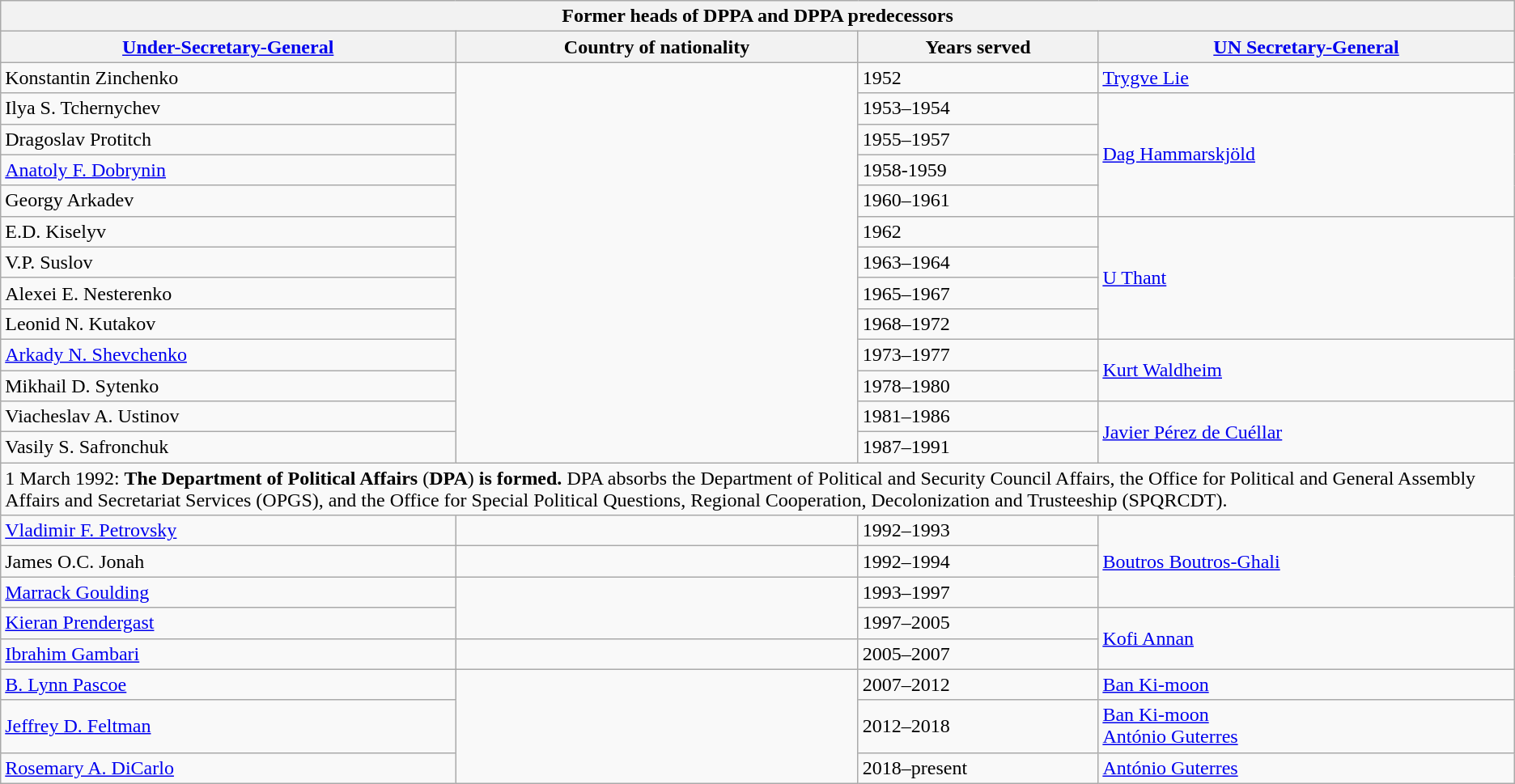<table class="wikitable">
<tr>
<th colspan="4">Former heads of DPPA and DPPA predecessors</th>
</tr>
<tr>
<th><a href='#'>Under-Secretary-General</a></th>
<th>Country of nationality</th>
<th>Years served</th>
<th><a href='#'>UN Secretary-General</a></th>
</tr>
<tr>
<td>Konstantin Zinchenko</td>
<td rowspan="13"></td>
<td>1952</td>
<td><a href='#'>Trygve Lie</a></td>
</tr>
<tr>
<td>Ilya S. Tchernychev</td>
<td>1953–1954</td>
<td rowspan="4"><a href='#'>Dag Hammarskjöld</a></td>
</tr>
<tr>
<td Dragoslav Protich>Dragoslav Protitch</td>
<td>1955–1957</td>
</tr>
<tr>
<td><a href='#'>Anatoly F. Dobrynin</a></td>
<td>1958-1959</td>
</tr>
<tr>
<td>Georgy Arkadev</td>
<td>1960–1961</td>
</tr>
<tr>
<td>E.D. Kiselyv</td>
<td>1962</td>
<td rowspan="4"><a href='#'>U Thant</a></td>
</tr>
<tr>
<td>V.P. Suslov</td>
<td>1963–1964</td>
</tr>
<tr>
<td>Alexei E. Nesterenko</td>
<td>1965–1967</td>
</tr>
<tr>
<td>Leonid N. Kutakov</td>
<td>1968–1972</td>
</tr>
<tr>
<td><a href='#'>Arkady N. Shevchenko</a></td>
<td>1973–1977</td>
<td rowspan="2"><a href='#'>Kurt Waldheim</a></td>
</tr>
<tr>
<td>Mikhail D. Sytenko</td>
<td>1978–1980</td>
</tr>
<tr>
<td>Viacheslav A. Ustinov</td>
<td>1981–1986</td>
<td rowspan="2"><a href='#'>Javier Pérez de Cuéllar</a></td>
</tr>
<tr>
<td>Vasily S. Safronchuk</td>
<td>1987–1991</td>
</tr>
<tr>
<td colspan="4">1 March 1992: <strong>The</strong> <strong>Department of Political Affairs</strong> (<strong>DPA</strong>) <strong>is formed.</strong> DPA absorbs the Department of Political and Security Council Affairs, the Office for Political and General Assembly Affairs and Secretariat Services (OPGS), and the Office for Special Political Questions, Regional Cooperation, Decolonization and Trusteeship (SPQRCDT).</td>
</tr>
<tr>
<td><a href='#'>Vladimir F. Petrovsky</a></td>
<td></td>
<td>1992–1993</td>
<td rowspan="3"><a href='#'>Boutros Boutros-Ghali</a></td>
</tr>
<tr>
<td>James O.C. Jonah</td>
<td></td>
<td>1992–1994</td>
</tr>
<tr>
<td><a href='#'>Marrack Goulding</a></td>
<td rowspan="2"></td>
<td>1993–1997</td>
</tr>
<tr>
<td><a href='#'>Kieran Prendergast</a></td>
<td>1997–2005</td>
<td rowspan="2"><a href='#'>Kofi Annan</a></td>
</tr>
<tr>
<td><a href='#'>Ibrahim Gambari</a></td>
<td></td>
<td>2005–2007</td>
</tr>
<tr>
<td><a href='#'>B. Lynn Pascoe</a></td>
<td rowspan="3"></td>
<td>2007–2012</td>
<td><a href='#'>Ban Ki-moon</a></td>
</tr>
<tr>
<td><a href='#'>Jeffrey D. Feltman</a></td>
<td>2012–2018</td>
<td><a href='#'>Ban Ki-moon</a><br><a href='#'>António Guterres</a></td>
</tr>
<tr>
<td><a href='#'>Rosemary A. DiCarlo</a></td>
<td>2018–present</td>
<td><a href='#'>António Guterres</a></td>
</tr>
</table>
